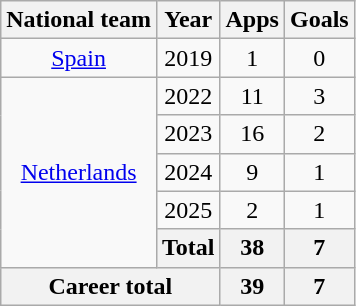<table class="wikitable" style="text-align:center">
<tr>
<th>National team</th>
<th>Year</th>
<th>Apps</th>
<th>Goals</th>
</tr>
<tr>
<td><a href='#'>Spain</a></td>
<td>2019</td>
<td>1</td>
<td>0</td>
</tr>
<tr>
<td rowspan="5"><a href='#'>Netherlands</a></td>
<td>2022</td>
<td>11</td>
<td>3</td>
</tr>
<tr>
<td>2023</td>
<td>16</td>
<td>2</td>
</tr>
<tr>
<td>2024</td>
<td>9</td>
<td>1</td>
</tr>
<tr>
<td>2025</td>
<td>2</td>
<td>1</td>
</tr>
<tr>
<th>Total</th>
<th>38</th>
<th>7</th>
</tr>
<tr>
<th colspan="2">Career total</th>
<th>39</th>
<th>7</th>
</tr>
</table>
